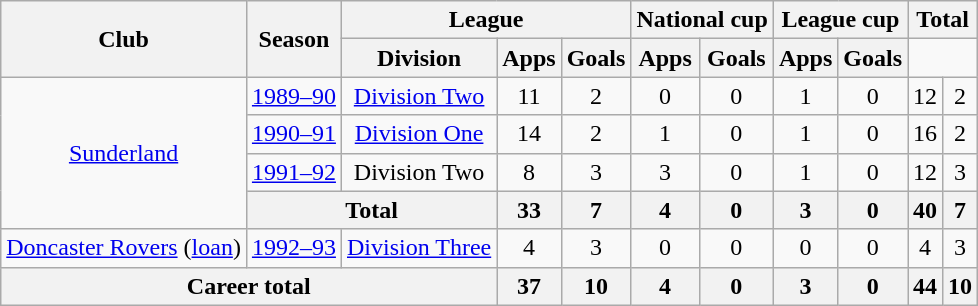<table class="wikitable" style="text-align:center">
<tr>
<th rowspan="2">Club</th>
<th rowspan="2">Season</th>
<th colspan="3">League</th>
<th colspan="2">National cup</th>
<th colspan="2">League cup</th>
<th colspan="2">Total</th>
</tr>
<tr>
<th>Division</th>
<th>Apps</th>
<th>Goals</th>
<th>Apps</th>
<th>Goals</th>
<th>Apps</th>
<th>Goals</th>
</tr>
<tr>
<td rowspan="4"><a href='#'>Sunderland</a></td>
<td><a href='#'>1989–90</a></td>
<td><a href='#'>Division Two</a></td>
<td>11</td>
<td>2</td>
<td>0</td>
<td>0</td>
<td>1</td>
<td>0</td>
<td>12</td>
<td>2</td>
</tr>
<tr>
<td><a href='#'>1990–91</a></td>
<td><a href='#'>Division One</a></td>
<td>14</td>
<td>2</td>
<td>1</td>
<td>0</td>
<td>1</td>
<td>0</td>
<td>16</td>
<td>2</td>
</tr>
<tr>
<td><a href='#'>1991–92</a></td>
<td>Division Two</td>
<td>8</td>
<td>3</td>
<td>3</td>
<td>0</td>
<td>1</td>
<td>0</td>
<td>12</td>
<td>3</td>
</tr>
<tr>
<th colspan="2">Total</th>
<th>33</th>
<th>7</th>
<th>4</th>
<th>0</th>
<th>3</th>
<th>0</th>
<th>40</th>
<th>7</th>
</tr>
<tr>
<td><a href='#'>Doncaster Rovers</a> (<a href='#'>loan</a>)</td>
<td><a href='#'>1992–93</a></td>
<td><a href='#'>Division Three</a></td>
<td>4</td>
<td>3</td>
<td>0</td>
<td>0</td>
<td>0</td>
<td>0</td>
<td>4</td>
<td>3</td>
</tr>
<tr>
<th colspan="3">Career total</th>
<th>37</th>
<th>10</th>
<th>4</th>
<th>0</th>
<th>3</th>
<th>0</th>
<th>44</th>
<th>10</th>
</tr>
</table>
